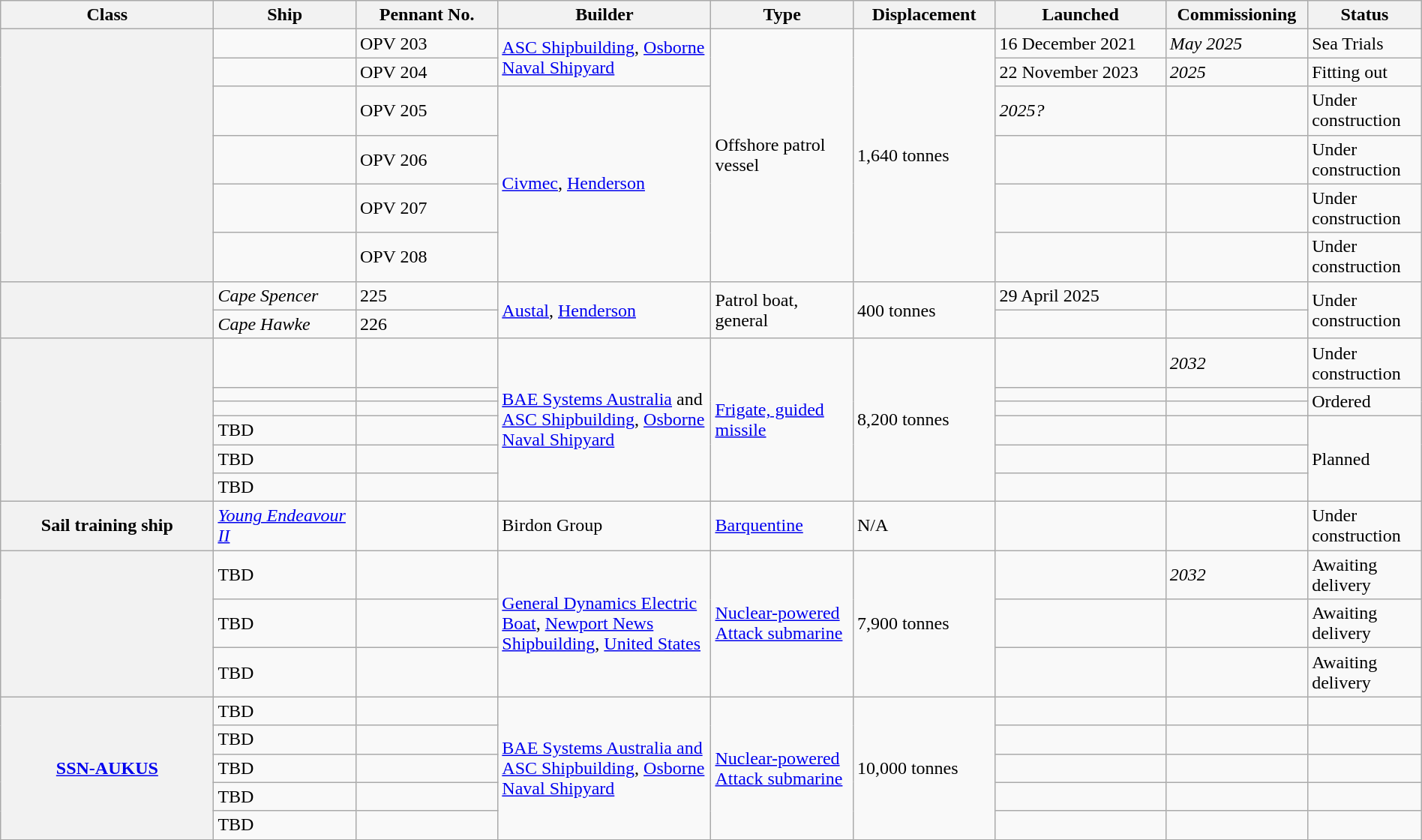<table class="wikitable" style="margin:auto; width:100%;">
<tr>
<th style="text-align:center; width:15%;">Class</th>
<th style="text-align:center; width:10%;">Ship</th>
<th style="text-align:center; width:10%;">Pennant No.</th>
<th style="text-align:center; width:15%;">Builder</th>
<th style="text-align:center; width:10%;">Type</th>
<th style="text-align:center; width:10%;">Displacement</th>
<th style="text-align:center; width:12%;">Launched</th>
<th style="text-align:center; width:10%;">Commissioning</th>
<th style="text-align:center; width:8%;">Status</th>
</tr>
<tr>
<th rowspan="6"></th>
<td></td>
<td>OPV 203</td>
<td rowspan="2"><a href='#'>ASC Shipbuilding</a>, <a href='#'>Osborne Naval Shipyard</a></td>
<td rowspan="6">Offshore patrol vessel</td>
<td rowspan="6">1,640 tonnes</td>
<td>16 December 2021</td>
<td><em>May 2025</em></td>
<td>Sea Trials</td>
</tr>
<tr>
<td></td>
<td>OPV 204</td>
<td>22 November 2023</td>
<td><em>2025</em></td>
<td>Fitting out</td>
</tr>
<tr>
<td></td>
<td>OPV 205</td>
<td rowspan="4"><a href='#'>Civmec</a>, <a href='#'>Henderson</a></td>
<td><em>2025?</em></td>
<td></td>
<td>Under construction</td>
</tr>
<tr>
<td></td>
<td>OPV 206</td>
<td></td>
<td></td>
<td>Under construction</td>
</tr>
<tr>
<td></td>
<td>OPV 207</td>
<td></td>
<td></td>
<td>Under construction</td>
</tr>
<tr>
<td></td>
<td>OPV 208</td>
<td></td>
<td></td>
<td>Under construction</td>
</tr>
<tr>
<th rowspan="2"></th>
<td><em>Cape Spencer</em></td>
<td>225</td>
<td rowspan="2"><a href='#'>Austal</a>, <a href='#'>Henderson</a></td>
<td rowspan="2">Patrol boat, general</td>
<td rowspan="2">400 tonnes</td>
<td>29 April 2025</td>
<td></td>
<td rowspan="2">Under construction</td>
</tr>
<tr>
<td><em>Cape Hawke</em></td>
<td>226</td>
<td></td>
<td></td>
</tr>
<tr>
<th rowspan="6"></th>
<td></td>
<td></td>
<td rowspan="6"><a href='#'>BAE Systems Australia</a> and <a href='#'>ASC Shipbuilding</a>, <a href='#'>Osborne Naval Shipyard</a></td>
<td rowspan="6"><a href='#'>Frigate, guided missile</a></td>
<td rowspan="6">8,200 tonnes</td>
<td></td>
<td><em>2032</em></td>
<td>Under construction</td>
</tr>
<tr>
<td></td>
<td></td>
<td></td>
<td></td>
<td rowspan="2">Ordered</td>
</tr>
<tr>
<td></td>
<td></td>
<td></td>
<td></td>
</tr>
<tr>
<td>TBD</td>
<td></td>
<td></td>
<td></td>
<td rowspan="3">Planned</td>
</tr>
<tr>
<td>TBD</td>
<td></td>
<td></td>
<td></td>
</tr>
<tr>
<td>TBD</td>
<td></td>
<td></td>
<td></td>
</tr>
<tr>
<th rowspan="1">Sail training ship</th>
<td><a href='#'><em>Young Endeavour II</em></a></td>
<td></td>
<td rowspan="1">Birdon Group</td>
<td rowspan="1"><a href='#'>Barquentine</a></td>
<td>N/A</td>
<td></td>
<td></td>
<td>Under construction</td>
</tr>
<tr>
<th rowspan="3"></th>
<td>TBD</td>
<td></td>
<td rowspan="3"><a href='#'>General Dynamics Electric Boat</a>, <a href='#'>Newport News Shipbuilding</a>, <a href='#'>United States</a></td>
<td rowspan="3"><a href='#'>Nuclear-powered</a> <a href='#'>Attack submarine</a></td>
<td rowspan="3">7,900 tonnes</td>
<td></td>
<td><em>2032</em></td>
<td>Awaiting delivery</td>
</tr>
<tr>
<td>TBD</td>
<td></td>
<td></td>
<td></td>
<td>Awaiting delivery</td>
</tr>
<tr>
<td>TBD</td>
<td></td>
<td></td>
<td></td>
<td>Awaiting delivery</td>
</tr>
<tr>
<th rowspan="5"><a href='#'>SSN-AUKUS</a></th>
<td>TBD</td>
<td></td>
<td rowspan="5"><a href='#'>BAE Systems Australia and</a> <a href='#'>ASC Shipbuilding</a>, <a href='#'>Osborne Naval Shipyard</a></td>
<td rowspan="5"><a href='#'>Nuclear-powered</a> <a href='#'>Attack submarine</a></td>
<td rowspan="5">10,000 tonnes</td>
<td></td>
<td></td>
<td></td>
</tr>
<tr>
<td>TBD</td>
<td></td>
<td></td>
<td></td>
<td></td>
</tr>
<tr>
<td>TBD</td>
<td></td>
<td></td>
<td></td>
<td></td>
</tr>
<tr>
<td>TBD</td>
<td></td>
<td></td>
<td></td>
<td></td>
</tr>
<tr>
<td>TBD</td>
<td></td>
<td></td>
<td></td>
<td></td>
</tr>
</table>
